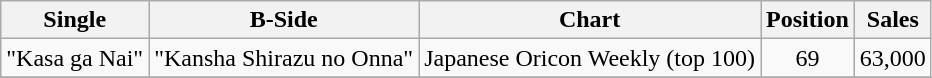<table class="wikitable" border="1">
<tr>
<th>Single</th>
<th>B-Side</th>
<th>Chart</th>
<th>Position</th>
<th>Sales</th>
</tr>
<tr>
<td>"Kasa ga Nai"</td>
<td>"Kansha Shirazu no Onna"</td>
<td>Japanese Oricon Weekly (top 100)</td>
<td align="center">69</td>
<td align="center">63,000</td>
</tr>
<tr>
</tr>
</table>
